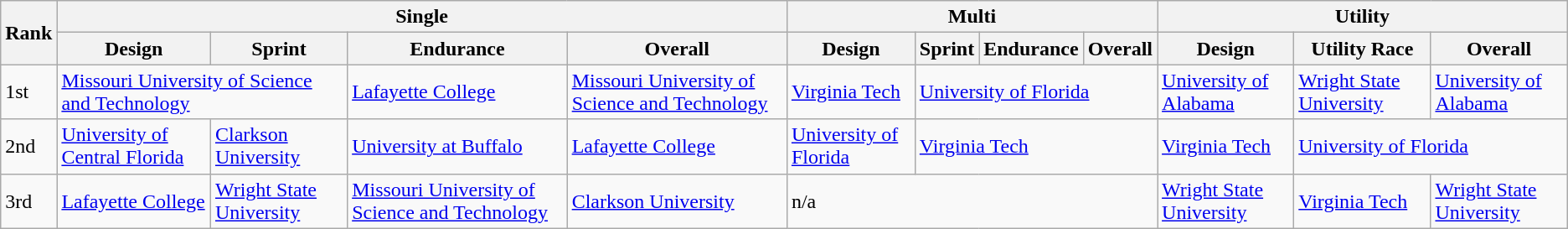<table class="wikitable mw-collapsible">
<tr>
<th rowspan="2">Rank</th>
<th colspan="4">Single</th>
<th colspan="4">Multi</th>
<th colspan="3">Utility</th>
</tr>
<tr>
<th>Design</th>
<th>Sprint</th>
<th>Endurance</th>
<th>Overall</th>
<th>Design</th>
<th>Sprint</th>
<th>Endurance</th>
<th>Overall</th>
<th>Design</th>
<th>Utility Race</th>
<th>Overall</th>
</tr>
<tr>
<td>1st</td>
<td colspan="2"><a href='#'>Missouri University of Science and Technology</a></td>
<td><a href='#'>Lafayette College</a></td>
<td><a href='#'>Missouri University of Science and Technology</a></td>
<td><a href='#'>Virginia Tech</a></td>
<td colspan="3"><a href='#'>University of Florida</a></td>
<td><a href='#'>University of Alabama</a></td>
<td><a href='#'>Wright State University</a></td>
<td><a href='#'>University of Alabama</a></td>
</tr>
<tr>
<td>2nd</td>
<td><a href='#'>University of Central Florida</a></td>
<td><a href='#'>Clarkson University</a></td>
<td><a href='#'>University at Buffalo</a></td>
<td><a href='#'>Lafayette College</a></td>
<td><a href='#'>University of Florida</a></td>
<td colspan="3"><a href='#'>Virginia Tech</a></td>
<td><a href='#'>Virginia Tech</a></td>
<td colspan="2"><a href='#'>University of Florida</a></td>
</tr>
<tr>
<td>3rd</td>
<td><a href='#'>Lafayette College</a></td>
<td><a href='#'>Wright State University</a></td>
<td><a href='#'>Missouri University of Science and Technology</a></td>
<td><a href='#'>Clarkson University</a></td>
<td colspan="4">n/a</td>
<td><a href='#'>Wright State University</a></td>
<td><a href='#'>Virginia Tech</a></td>
<td><a href='#'>Wright State University</a></td>
</tr>
</table>
